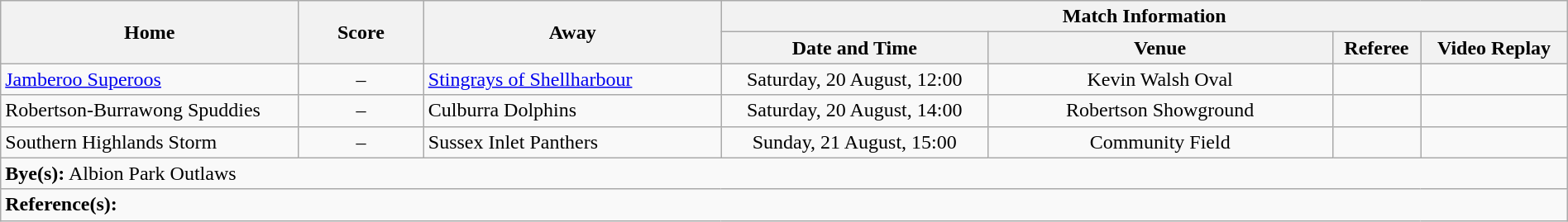<table class="wikitable" width="100% text-align:center;">
<tr>
<th rowspan="2" width="19%">Home</th>
<th rowspan="2" width="8%">Score</th>
<th rowspan="2" width="19%">Away</th>
<th colspan="4">Match Information</th>
</tr>
<tr bgcolor="#CCCCCC">
<th width="17%">Date and Time</th>
<th width="22%">Venue</th>
<th>Referee</th>
<th>Video Replay</th>
</tr>
<tr>
<td> <a href='#'>Jamberoo Superoos</a></td>
<td style="text-align:center;">–</td>
<td> <a href='#'>Stingrays of Shellharbour</a></td>
<td style="text-align:center;">Saturday, 20 August, 12:00</td>
<td style="text-align:center;">Kevin Walsh Oval</td>
<td style="text-align:center;"></td>
<td style="text-align:center;"></td>
</tr>
<tr>
<td> Robertson-Burrawong Spuddies</td>
<td style="text-align:center;">–</td>
<td> Culburra Dolphins</td>
<td style="text-align:center;">Saturday, 20 August, 14:00</td>
<td style="text-align:center;">Robertson Showground</td>
<td style="text-align:center;"></td>
<td style="text-align:center;"></td>
</tr>
<tr>
<td> Southern Highlands Storm</td>
<td style="text-align:center;">–</td>
<td> Sussex Inlet Panthers</td>
<td style="text-align:center;">Sunday, 21 August, 15:00</td>
<td style="text-align:center;">Community Field</td>
<td style="text-align:center;"></td>
<td style="text-align:center;"></td>
</tr>
<tr>
<td colspan="7"><strong>Bye(s):</strong>  Albion Park Outlaws</td>
</tr>
<tr>
<td colspan="7"><strong>Reference(s):</strong></td>
</tr>
</table>
